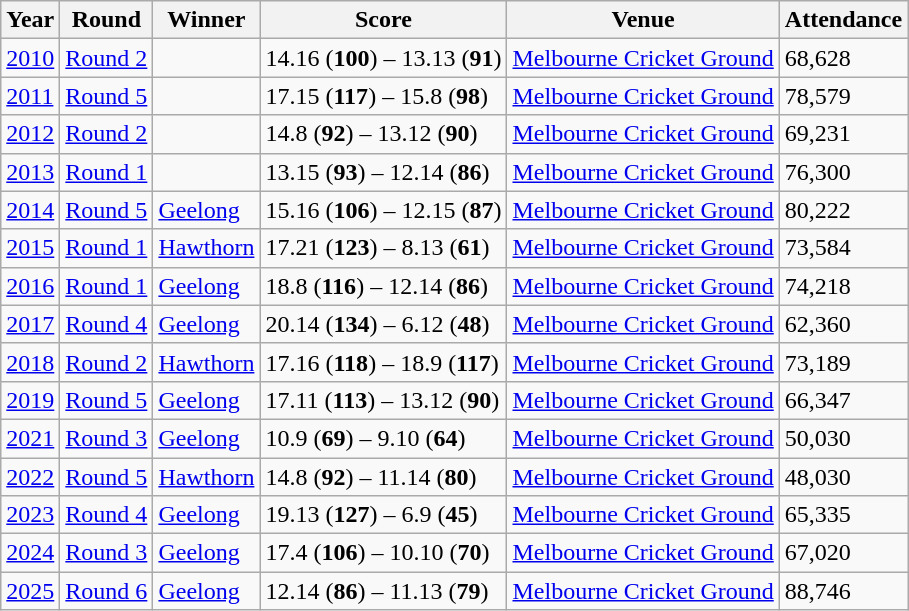<table class="wikitable sortable">
<tr>
<th>Year</th>
<th>Round</th>
<th>Winner</th>
<th>Score</th>
<th>Venue</th>
<th>Attendance</th>
</tr>
<tr>
<td><a href='#'>2010</a></td>
<td><a href='#'>Round 2</a></td>
<td></td>
<td>14.16 (<strong>100</strong>) – 13.13 (<strong>91</strong>)</td>
<td><a href='#'>Melbourne Cricket Ground</a></td>
<td>68,628</td>
</tr>
<tr>
<td><a href='#'>2011</a></td>
<td><a href='#'>Round 5</a></td>
<td></td>
<td>17.15 (<strong>117</strong>) – 15.8 (<strong>98</strong>)</td>
<td><a href='#'>Melbourne Cricket Ground</a></td>
<td>78,579</td>
</tr>
<tr>
<td><a href='#'>2012</a></td>
<td><a href='#'>Round 2</a></td>
<td></td>
<td>14.8 (<strong>92</strong>) – 13.12 (<strong>90</strong>)</td>
<td><a href='#'>Melbourne Cricket Ground</a></td>
<td>69,231</td>
</tr>
<tr>
<td><a href='#'>2013</a></td>
<td><a href='#'>Round 1</a></td>
<td></td>
<td>13.15 (<strong>93</strong>) – 12.14 (<strong>86</strong>)</td>
<td><a href='#'>Melbourne Cricket Ground</a></td>
<td>76,300</td>
</tr>
<tr>
<td><a href='#'>2014</a></td>
<td><a href='#'>Round 5</a></td>
<td><a href='#'>Geelong</a></td>
<td>15.16 (<strong>106</strong>) – 12.15 (<strong>87</strong>)</td>
<td><a href='#'>Melbourne Cricket Ground</a></td>
<td>80,222</td>
</tr>
<tr>
<td><a href='#'>2015</a></td>
<td><a href='#'>Round 1</a></td>
<td><a href='#'>Hawthorn</a></td>
<td>17.21 (<strong>123</strong>) – 8.13 (<strong>61</strong>)</td>
<td><a href='#'>Melbourne Cricket Ground</a></td>
<td>73,584</td>
</tr>
<tr>
<td><a href='#'>2016</a></td>
<td><a href='#'>Round 1</a></td>
<td><a href='#'>Geelong</a></td>
<td>18.8 (<strong>116</strong>) – 12.14 (<strong>86</strong>)</td>
<td><a href='#'>Melbourne Cricket Ground</a></td>
<td>74,218</td>
</tr>
<tr>
<td><a href='#'>2017</a></td>
<td><a href='#'>Round 4</a></td>
<td><a href='#'>Geelong</a></td>
<td>20.14 (<strong>134</strong>) – 6.12 (<strong>48</strong>)</td>
<td><a href='#'>Melbourne Cricket Ground</a></td>
<td>62,360</td>
</tr>
<tr>
<td><a href='#'>2018</a></td>
<td><a href='#'>Round 2</a></td>
<td><a href='#'>Hawthorn</a></td>
<td>17.16 (<strong>118</strong>) – 18.9 (<strong>117</strong>)</td>
<td><a href='#'>Melbourne Cricket Ground</a></td>
<td>73,189</td>
</tr>
<tr>
<td><a href='#'>2019</a></td>
<td><a href='#'>Round 5</a></td>
<td><a href='#'>Geelong</a></td>
<td>17.11 (<strong>113</strong>) – 13.12 (<strong>90</strong>)</td>
<td><a href='#'>Melbourne Cricket Ground</a></td>
<td>66,347</td>
</tr>
<tr>
<td><a href='#'>2021</a></td>
<td><a href='#'>Round 3</a></td>
<td><a href='#'>Geelong</a></td>
<td>10.9 (<strong>69</strong>) – 9.10 (<strong>64</strong>)</td>
<td><a href='#'>Melbourne Cricket Ground</a></td>
<td>50,030</td>
</tr>
<tr>
<td><a href='#'>2022</a></td>
<td><a href='#'>Round 5</a></td>
<td><a href='#'>Hawthorn</a></td>
<td>14.8 (<strong>92</strong>) – 11.14 (<strong>80</strong>)</td>
<td><a href='#'>Melbourne Cricket Ground</a></td>
<td>48,030</td>
</tr>
<tr>
<td><a href='#'>2023</a></td>
<td><a href='#'>Round 4</a></td>
<td><a href='#'>Geelong</a></td>
<td>19.13 (<strong>127</strong>) – 6.9 (<strong>45</strong>)</td>
<td><a href='#'>Melbourne Cricket Ground</a></td>
<td>65,335</td>
</tr>
<tr>
<td><a href='#'>2024</a></td>
<td><a href='#'>Round 3</a></td>
<td><a href='#'>Geelong</a></td>
<td>17.4 (<strong>106</strong>) – 10.10 (<strong>70</strong>)</td>
<td><a href='#'>Melbourne Cricket Ground</a></td>
<td>67,020</td>
</tr>
<tr>
<td><a href='#'>2025</a></td>
<td><a href='#'>Round 6</a></td>
<td><a href='#'>Geelong</a></td>
<td>12.14 (<strong>86</strong>) – 11.13 (<strong>79</strong>)</td>
<td><a href='#'>Melbourne Cricket Ground</a></td>
<td>88,746</td>
</tr>
</table>
